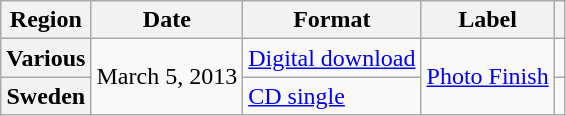<table class="wikitable plainrowheaders">
<tr>
<th scope="col">Region</th>
<th scope="col">Date</th>
<th scope="col">Format</th>
<th scope="col">Label</th>
<th scope="col"></th>
</tr>
<tr>
<th scope="row">Various</th>
<td rowspan="2">March 5, 2013</td>
<td><a href='#'>Digital download</a></td>
<td rowspan="2"><a href='#'>Photo Finish</a></td>
<td align="center"></td>
</tr>
<tr>
<th scope="row">Sweden</th>
<td><a href='#'>CD single</a></td>
<td align="center"></td>
</tr>
</table>
